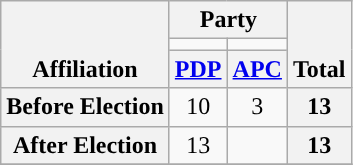<table class=wikitable style="text-align:center">
<tr style="vertical-align:bottom;">
<th rowspan=3>Affiliation</th>
<th colspan=2>Party</th>
<th rowspan=3>Total</th>
</tr>
<tr>
<td style="background-color:"></td>
<td style="background-color:"></td>
</tr>
<tr>
<th><a href='#'>PDP</a></th>
<th><a href='#'>APC</a></th>
</tr>
<tr>
<th>Before Election</th>
<td>10</td>
<td>3</td>
<th>13</th>
</tr>
<tr>
<th>After Election</th>
<td>13</td>
<td></td>
<th>13</th>
</tr>
<tr>
</tr>
</table>
